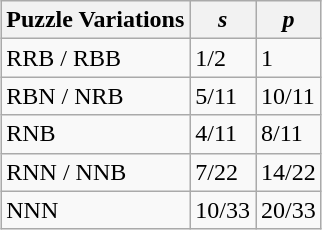<table class="wikitable" style="margin: 1em auto 1em auto;">
<tr>
<th>Puzzle Variations</th>
<th><em>s</em></th>
<th><em>p</em></th>
</tr>
<tr>
<td>RRB / RBB</td>
<td>1/2</td>
<td>1</td>
</tr>
<tr>
<td>RBN / NRB</td>
<td>5/11</td>
<td>10/11</td>
</tr>
<tr>
<td>RNB</td>
<td>4/11</td>
<td>8/11</td>
</tr>
<tr>
<td>RNN / NNB</td>
<td>7/22</td>
<td>14/22</td>
</tr>
<tr>
<td>NNN</td>
<td>10/33</td>
<td>20/33</td>
</tr>
</table>
